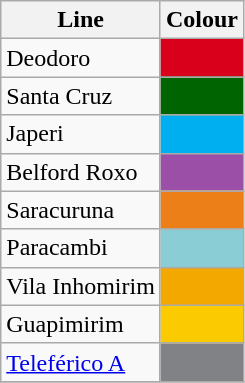<table class="wikitable sortable">
<tr>
<th>Line</th>
<th>Colour</th>
</tr>
<tr>
<td>Deodoro</td>
<td style="background:#D9001C;color:inherit;"></td>
</tr>
<tr>
<td>Santa Cruz</td>
<td style="background:#006400;color:inherit;"></td>
</tr>
<tr>
<td>Japeri</td>
<td style="background:#00AFEF;color:inherit;"></td>
</tr>
<tr>
<td>Belford Roxo</td>
<td style="background:#9b4fa7;color:inherit;"></td>
</tr>
<tr>
<td>Saracuruna</td>
<td style="background:#ec7f18;color:inherit;"></td>
</tr>
<tr>
<td>Paracambi</td>
<td style="background:#8acdd5;color:inherit;"></td>
</tr>
<tr>
<td>Vila Inhomirim</td>
<td style="background:#f3a800;color:inherit;"></td>
</tr>
<tr>
<td>Guapimirim</td>
<td style="background:#fbca01;color:inherit;"></td>
</tr>
<tr>
<td><a href='#'>Teleférico A</a></td>
<td style="background:#818286;color:inherit;"></td>
</tr>
<tr>
</tr>
</table>
